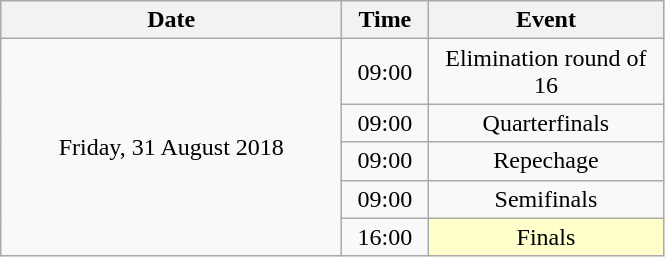<table class = "wikitable" style="text-align:center;">
<tr>
<th width=220>Date</th>
<th width=50>Time</th>
<th width=150>Event</th>
</tr>
<tr>
<td rowspan=5>Friday, 31 August 2018</td>
<td>09:00</td>
<td>Elimination round of 16</td>
</tr>
<tr>
<td>09:00</td>
<td>Quarterfinals</td>
</tr>
<tr>
<td>09:00</td>
<td>Repechage</td>
</tr>
<tr>
<td>09:00</td>
<td>Semifinals</td>
</tr>
<tr>
<td>16:00</td>
<td bgcolor=ffffcc>Finals</td>
</tr>
</table>
